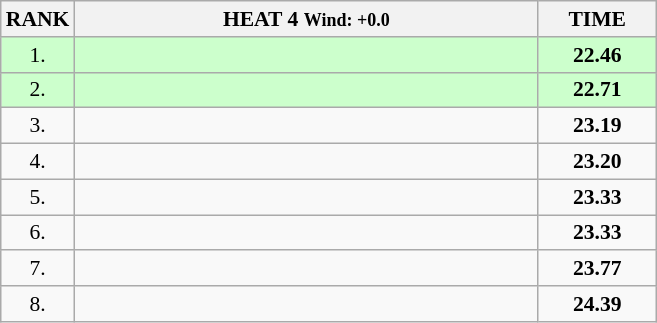<table class="wikitable" style="border-collapse: collapse; font-size: 90%;">
<tr>
<th>RANK</th>
<th style="width: 21em">HEAT 4 <small>Wind: +0.0</small></th>
<th style="width: 5em">TIME</th>
</tr>
<tr style="background:#ccffcc;">
<td align="center">1.</td>
<td></td>
<td align="center"><strong>22.46</strong></td>
</tr>
<tr style="background:#ccffcc;">
<td align="center">2.</td>
<td></td>
<td align="center"><strong>22.71</strong></td>
</tr>
<tr>
<td align="center">3.</td>
<td></td>
<td align="center"><strong>23.19</strong></td>
</tr>
<tr>
<td align="center">4.</td>
<td></td>
<td align="center"><strong>23.20</strong></td>
</tr>
<tr>
<td align="center">5.</td>
<td></td>
<td align="center"><strong>23.33</strong></td>
</tr>
<tr>
<td align="center">6.</td>
<td></td>
<td align="center"><strong>23.33</strong></td>
</tr>
<tr>
<td align="center">7.</td>
<td></td>
<td align="center"><strong>23.77</strong></td>
</tr>
<tr>
<td align="center">8.</td>
<td></td>
<td align="center"><strong>24.39</strong></td>
</tr>
</table>
